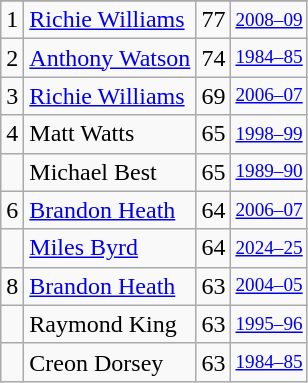<table class="wikitable">
<tr>
</tr>
<tr>
<td>1</td>
<td><a href='#'>Richie Williams</a></td>
<td>77</td>
<td style="font-size:80%;"><a href='#'>2008–09</a></td>
</tr>
<tr>
<td>2</td>
<td><a href='#'>Anthony Watson</a></td>
<td>74</td>
<td style="font-size:80%;"><a href='#'>1984–85</a></td>
</tr>
<tr>
<td>3</td>
<td><a href='#'>Richie Williams</a></td>
<td>69</td>
<td style="font-size:80%;"><a href='#'>2006–07</a></td>
</tr>
<tr>
<td>4</td>
<td>Matt Watts</td>
<td>65</td>
<td style="font-size:80%;"><a href='#'>1998–99</a></td>
</tr>
<tr>
<td></td>
<td>Michael Best</td>
<td>65</td>
<td style="font-size:80%;"><a href='#'>1989–90</a></td>
</tr>
<tr>
<td>6</td>
<td><a href='#'>Brandon Heath</a></td>
<td>64</td>
<td style="font-size:80%;"><a href='#'>2006–07</a></td>
</tr>
<tr>
<td></td>
<td><a href='#'>Miles Byrd</a></td>
<td>64</td>
<td style="font-size:80%;"><a href='#'>2024–25</a></td>
</tr>
<tr>
<td>8</td>
<td><a href='#'>Brandon Heath</a></td>
<td>63</td>
<td style="font-size:80%;"><a href='#'>2004–05</a></td>
</tr>
<tr>
<td></td>
<td>Raymond King</td>
<td>63</td>
<td style="font-size:80%;"><a href='#'>1995–96</a></td>
</tr>
<tr>
<td></td>
<td>Creon Dorsey</td>
<td>63</td>
<td style="font-size:80%;"><a href='#'>1984–85</a></td>
</tr>
</table>
